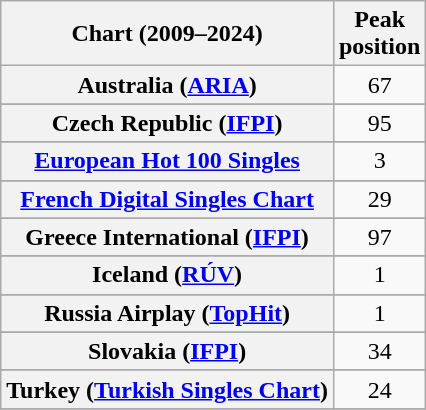<table class="wikitable sortable plainrowheaders" style="text-align:center">
<tr>
<th scope="col">Chart (2009–2024)</th>
<th scope="col">Peak<br>position</th>
</tr>
<tr>
<th scope="row">Australia (<a href='#'>ARIA</a>)</th>
<td>67</td>
</tr>
<tr>
</tr>
<tr>
</tr>
<tr>
</tr>
<tr>
</tr>
<tr>
<th scope="row">Czech Republic (<a href='#'>IFPI</a>)</th>
<td>95</td>
</tr>
<tr>
</tr>
<tr>
<th scope="row"><a href='#'>European Hot 100 Singles</a></th>
<td>3</td>
</tr>
<tr>
</tr>
<tr>
<th scope="row"><a href='#'>French Digital Singles Chart</a></th>
<td>29</td>
</tr>
<tr>
</tr>
<tr>
<th scope="row">Greece International (<a href='#'>IFPI</a>)</th>
<td>97</td>
</tr>
<tr>
</tr>
<tr>
<th scope="row">Iceland (<a href='#'>RÚV</a>)</th>
<td>1</td>
</tr>
<tr>
</tr>
<tr>
</tr>
<tr>
</tr>
<tr>
</tr>
<tr>
<th scope="row">Russia Airplay (<a href='#'>TopHit</a>)</th>
<td>1</td>
</tr>
<tr>
</tr>
<tr>
</tr>
<tr>
<th scope="row">Slovakia (<a href='#'>IFPI</a>)</th>
<td>34</td>
</tr>
<tr>
</tr>
<tr>
</tr>
<tr>
<th scope="row">Turkey (<a href='#'>Turkish Singles Chart</a>)</th>
<td>24</td>
</tr>
<tr>
</tr>
</table>
